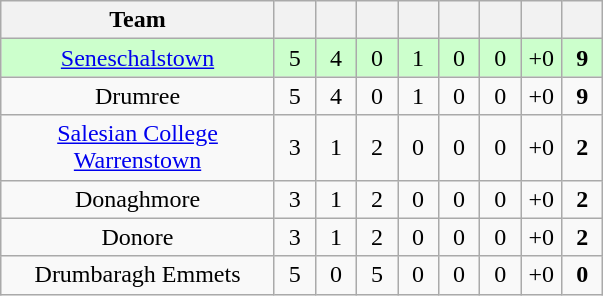<table class="wikitable" style="text-align:center">
<tr>
<th width="175">Team</th>
<th width="20"></th>
<th width="20"></th>
<th width="20"></th>
<th width="20"></th>
<th width="20"></th>
<th width="20"></th>
<th width="20"></th>
<th width="20"></th>
</tr>
<tr style="background:#cfc;">
<td><a href='#'>Seneschalstown</a></td>
<td>5</td>
<td>4</td>
<td>0</td>
<td>1</td>
<td>0</td>
<td>0</td>
<td>+0</td>
<td><strong>9</strong></td>
</tr>
<tr>
<td>Drumree</td>
<td>5</td>
<td>4</td>
<td>0</td>
<td>1</td>
<td>0</td>
<td>0</td>
<td>+0</td>
<td><strong>9</strong></td>
</tr>
<tr>
<td><a href='#'>Salesian College Warrenstown</a></td>
<td>3</td>
<td>1</td>
<td>2</td>
<td>0</td>
<td>0</td>
<td>0</td>
<td>+0</td>
<td><strong>2</strong></td>
</tr>
<tr>
<td>Donaghmore</td>
<td>3</td>
<td>1</td>
<td>2</td>
<td>0</td>
<td>0</td>
<td>0</td>
<td>+0</td>
<td><strong>2</strong></td>
</tr>
<tr>
<td>Donore</td>
<td>3</td>
<td>1</td>
<td>2</td>
<td>0</td>
<td>0</td>
<td>0</td>
<td>+0</td>
<td><strong>2</strong></td>
</tr>
<tr>
<td>Drumbaragh Emmets</td>
<td>5</td>
<td>0</td>
<td>5</td>
<td>0</td>
<td>0</td>
<td>0</td>
<td>+0</td>
<td><strong>0</strong></td>
</tr>
</table>
